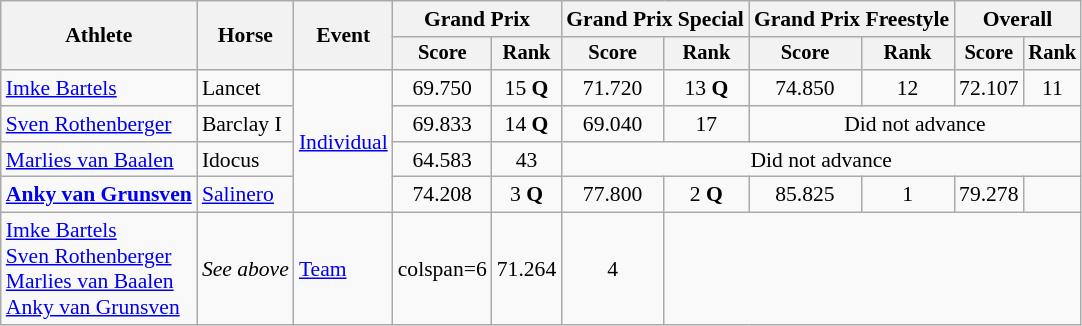<table class=wikitable style="font-size:90%">
<tr>
<th rowspan="2">Athlete</th>
<th rowspan="2">Horse</th>
<th rowspan="2">Event</th>
<th colspan="2">Grand Prix</th>
<th colspan="2">Grand Prix Special</th>
<th colspan="2">Grand Prix Freestyle</th>
<th colspan="2">Overall</th>
</tr>
<tr style="font-size:95%">
<th>Score</th>
<th>Rank</th>
<th>Score</th>
<th>Rank</th>
<th>Score</th>
<th>Rank</th>
<th>Score</th>
<th>Rank</th>
</tr>
<tr align=center>
<td align=left><a href='#'>Imke Bartels</a></td>
<td align=left>Lancet</td>
<td align=left rowspan=4><a href='#'>Individual</a></td>
<td>69.750</td>
<td>15 <strong>Q</strong></td>
<td>71.720</td>
<td>13 <strong>Q</strong></td>
<td>74.850</td>
<td>12</td>
<td>72.107</td>
<td>11</td>
</tr>
<tr align=center>
<td align=left><a href='#'>Sven Rothenberger</a></td>
<td align=left>Barclay I</td>
<td>69.833</td>
<td>14 <strong>Q</strong></td>
<td>69.040</td>
<td>17</td>
<td colspan=4>Did not advance</td>
</tr>
<tr align=center>
<td align=left><a href='#'>Marlies van Baalen</a></td>
<td align=left>Idocus</td>
<td>64.583</td>
<td>43</td>
<td colspan=6>Did not advance</td>
</tr>
<tr align=center>
<td align=left><strong><a href='#'>Anky van Grunsven</a></strong></td>
<td align=left><a href='#'>Salinero</a></td>
<td>74.208</td>
<td>3 <strong>Q</strong></td>
<td>77.800</td>
<td>2 <strong>Q</strong></td>
<td>85.825</td>
<td>1</td>
<td>79.278</td>
<td></td>
</tr>
<tr align=center>
<td align=left><a href='#'>Imke Bartels</a><br><a href='#'>Sven Rothenberger</a><br><a href='#'>Marlies van Baalen</a><br><a href='#'>Anky van Grunsven</a></td>
<td align=left><em>See above</em></td>
<td align=left><a href='#'>Team</a></td>
<td>colspan=6 </td>
<td>71.264</td>
<td>4</td>
</tr>
</table>
